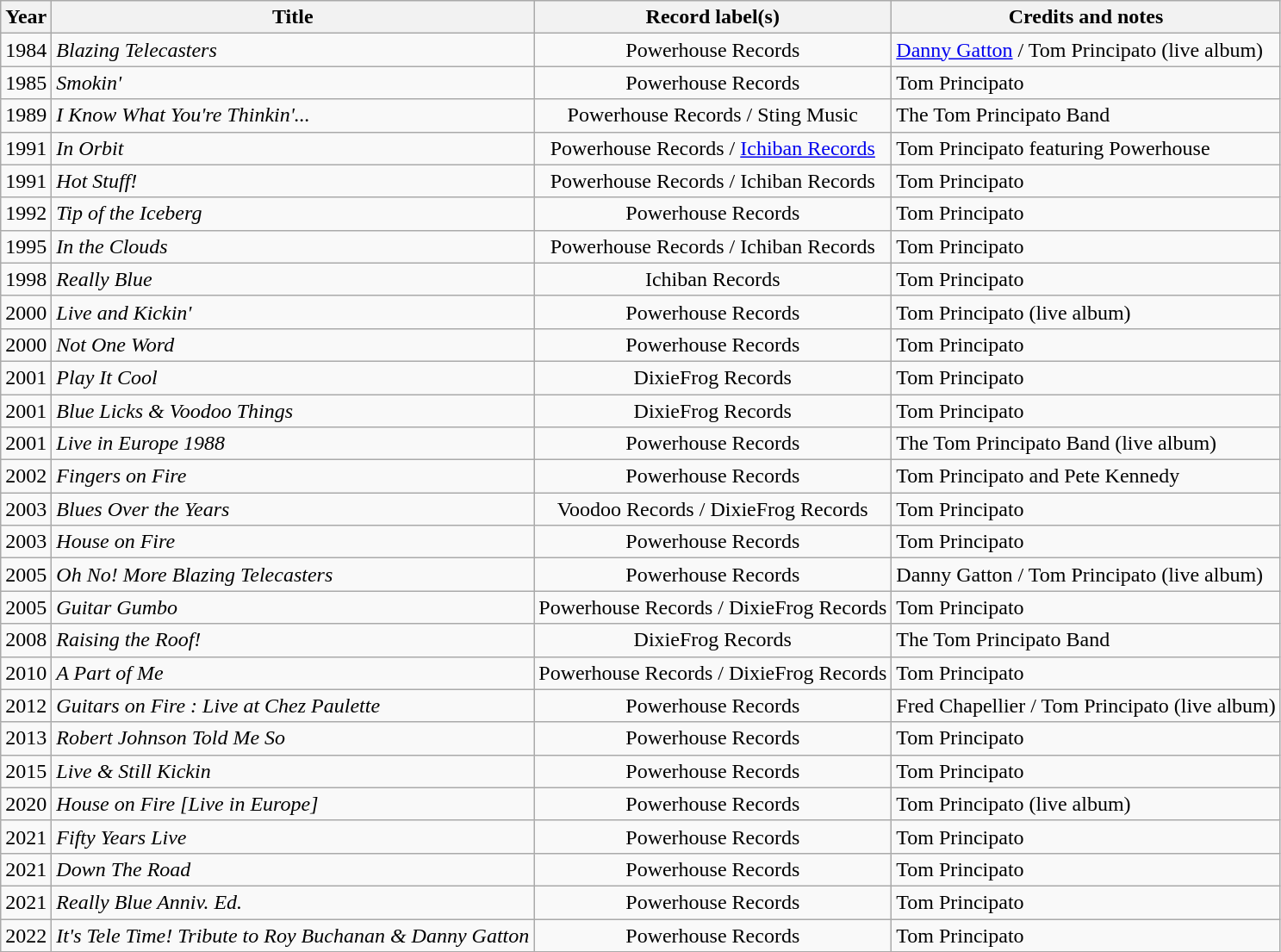<table class="wikitable sortable">
<tr>
<th>Year</th>
<th>Title</th>
<th>Record label(s)</th>
<th>Credits and notes</th>
</tr>
<tr>
<td>1984</td>
<td><em>Blazing Telecasters</em></td>
<td style="text-align:center;">Powerhouse Records</td>
<td><a href='#'>Danny Gatton</a> / Tom Principato (live album)</td>
</tr>
<tr>
<td>1985</td>
<td><em>Smokin' </em></td>
<td style="text-align:center;">Powerhouse Records</td>
<td>Tom Principato</td>
</tr>
<tr>
<td>1989</td>
<td><em>I Know What You're Thinkin'...</em></td>
<td style="text-align:center;">Powerhouse Records / Sting Music</td>
<td>The Tom Principato Band</td>
</tr>
<tr>
<td>1991</td>
<td><em>In Orbit</em></td>
<td style="text-align:center;">Powerhouse Records / <a href='#'>Ichiban Records</a></td>
<td>Tom Principato featuring Powerhouse</td>
</tr>
<tr>
<td>1991</td>
<td><em>Hot Stuff!</em></td>
<td style="text-align:center;">Powerhouse Records / Ichiban Records</td>
<td>Tom Principato</td>
</tr>
<tr>
<td>1992</td>
<td><em>Tip of the Iceberg</em></td>
<td style="text-align:center;">Powerhouse Records</td>
<td>Tom Principato</td>
</tr>
<tr>
<td>1995</td>
<td><em>In the Clouds</em></td>
<td style="text-align:center;">Powerhouse Records / Ichiban Records</td>
<td>Tom Principato</td>
</tr>
<tr>
<td>1998</td>
<td><em>Really Blue</em></td>
<td style="text-align:center;">Ichiban Records</td>
<td>Tom Principato</td>
</tr>
<tr>
<td>2000</td>
<td><em>Live and Kickin' </em></td>
<td style="text-align:center;">Powerhouse Records</td>
<td>Tom Principato (live album)</td>
</tr>
<tr>
<td>2000</td>
<td><em>Not One Word</em></td>
<td style="text-align:center;">Powerhouse Records</td>
<td>Tom Principato</td>
</tr>
<tr>
<td>2001</td>
<td><em>Play It Cool</em></td>
<td style="text-align:center;">DixieFrog Records</td>
<td>Tom Principato</td>
</tr>
<tr>
<td>2001</td>
<td><em>Blue Licks & Voodoo Things</em></td>
<td style="text-align:center;">DixieFrog Records</td>
<td>Tom Principato</td>
</tr>
<tr>
<td>2001</td>
<td><em>Live in Europe 1988</em></td>
<td style="text-align:center;">Powerhouse Records</td>
<td>The Tom Principato Band (live album)</td>
</tr>
<tr>
<td>2002</td>
<td><em>Fingers on Fire</em></td>
<td style="text-align:center;">Powerhouse Records</td>
<td>Tom Principato and Pete Kennedy</td>
</tr>
<tr>
<td>2003</td>
<td><em>Blues Over the Years</em></td>
<td style="text-align:center;">Voodoo Records / DixieFrog Records</td>
<td>Tom Principato</td>
</tr>
<tr>
<td>2003</td>
<td><em>House on Fire</em></td>
<td style="text-align:center;">Powerhouse Records</td>
<td>Tom Principato</td>
</tr>
<tr>
<td>2005</td>
<td><em>Oh No! More Blazing Telecasters</em></td>
<td style="text-align:center;">Powerhouse Records</td>
<td>Danny Gatton / Tom Principato (live album)</td>
</tr>
<tr>
<td>2005</td>
<td><em>Guitar Gumbo</em></td>
<td style="text-align:center;">Powerhouse Records / DixieFrog Records</td>
<td>Tom Principato</td>
</tr>
<tr>
<td>2008</td>
<td><em>Raising the Roof!</em></td>
<td style="text-align:center;">DixieFrog Records</td>
<td>The Tom Principato Band</td>
</tr>
<tr>
<td>2010</td>
<td><em>A Part of Me</em></td>
<td style="text-align:center;">Powerhouse Records / DixieFrog Records</td>
<td>Tom Principato</td>
</tr>
<tr>
<td>2012</td>
<td><em>Guitars on Fire : Live at Chez Paulette</em></td>
<td style="text-align:center;">Powerhouse Records</td>
<td>Fred Chapellier / Tom Principato (live album)</td>
</tr>
<tr>
<td>2013</td>
<td><em>Robert Johnson Told Me So</em></td>
<td style="text-align:center;">Powerhouse Records</td>
<td>Tom Principato</td>
</tr>
<tr>
<td>2015</td>
<td><em>Live & Still Kickin</em></td>
<td style="text-align:center;">Powerhouse Records</td>
<td>Tom Principato</td>
</tr>
<tr>
<td>2020</td>
<td><em>House on Fire [Live in Europe]</em></td>
<td style="text-align:center;">Powerhouse Records</td>
<td>Tom Principato (live album)</td>
</tr>
<tr>
<td>2021</td>
<td><em>Fifty Years Live</em></td>
<td style="text-align:center;">Powerhouse Records</td>
<td>Tom Principato</td>
</tr>
<tr>
<td>2021</td>
<td><em>Down The Road</em></td>
<td style="text-align:center;">Powerhouse Records</td>
<td>Tom Principato</td>
</tr>
<tr>
<td>2021</td>
<td><em>Really Blue Anniv. Ed.</em></td>
<td style="text-align:center;">Powerhouse Records</td>
<td>Tom Principato</td>
</tr>
<tr>
<td>2022</td>
<td><em>It's Tele Time! Tribute to Roy Buchanan & Danny Gatton</em></td>
<td style="text-align:center;">Powerhouse Records</td>
<td>Tom Principato</td>
</tr>
</table>
